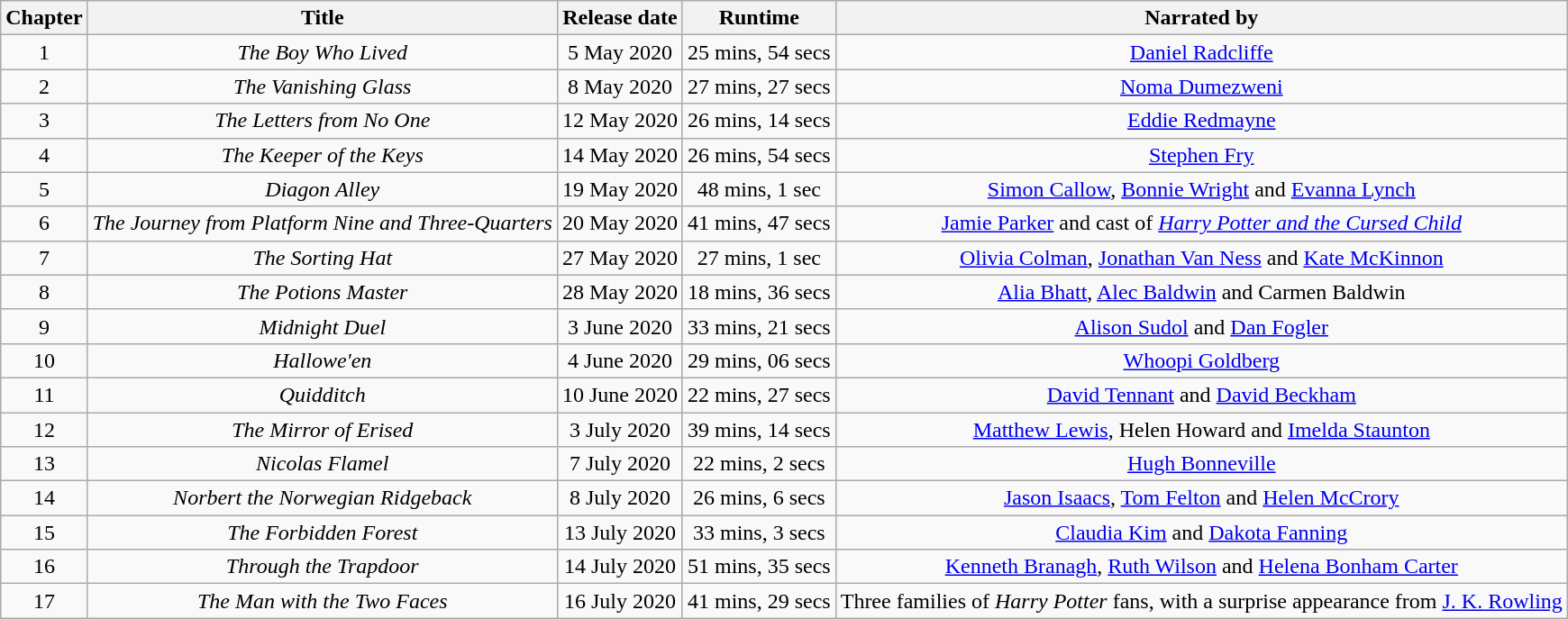<table class="wikitable sortable" style="text-align:center;">
<tr>
<th>Chapter</th>
<th>Title</th>
<th>Release date</th>
<th>Runtime</th>
<th>Narrated by</th>
</tr>
<tr>
<td>1</td>
<td><em>The Boy Who Lived</em></td>
<td>5 May 2020</td>
<td>25 mins, 54 secs</td>
<td><a href='#'>Daniel Radcliffe</a></td>
</tr>
<tr>
<td>2</td>
<td><em>The Vanishing Glass</em></td>
<td>8 May 2020</td>
<td>27 mins, 27 secs</td>
<td><a href='#'>Noma Dumezweni</a></td>
</tr>
<tr>
<td>3</td>
<td><em>The Letters from No One</em></td>
<td>12 May 2020</td>
<td>26 mins, 14 secs</td>
<td><a href='#'>Eddie Redmayne</a></td>
</tr>
<tr>
<td>4</td>
<td><em>The Keeper of the Keys</em></td>
<td>14 May 2020</td>
<td>26 mins, 54 secs</td>
<td><a href='#'>Stephen Fry</a></td>
</tr>
<tr>
<td>5</td>
<td><em>Diagon Alley</em></td>
<td>19 May 2020</td>
<td>48 mins, 1 sec</td>
<td><a href='#'>Simon Callow</a>, <a href='#'>Bonnie Wright</a> and <a href='#'>Evanna Lynch</a></td>
</tr>
<tr>
<td>6</td>
<td><em>The Journey from Platform Nine and Three-Quarters</em></td>
<td>20 May 2020</td>
<td>41 mins, 47 secs</td>
<td><a href='#'>Jamie Parker</a> and cast of <em><a href='#'>Harry Potter and the Cursed Child</a></em></td>
</tr>
<tr>
<td>7</td>
<td><em>The Sorting Hat</em></td>
<td>27 May 2020</td>
<td>27 mins, 1 sec</td>
<td><a href='#'>Olivia Colman</a>, <a href='#'>Jonathan Van Ness</a> and <a href='#'>Kate McKinnon</a></td>
</tr>
<tr>
<td>8</td>
<td><em>The Potions Master</em></td>
<td>28 May 2020</td>
<td>18 mins, 36 secs</td>
<td><a href='#'>Alia Bhatt</a>, <a href='#'>Alec Baldwin</a> and Carmen Baldwin</td>
</tr>
<tr>
<td>9</td>
<td><em>Midnight Duel</em></td>
<td>3 June 2020</td>
<td>33 mins, 21 secs</td>
<td><a href='#'>Alison Sudol</a> and <a href='#'>Dan Fogler</a></td>
</tr>
<tr>
<td>10</td>
<td><em>Hallowe'en</em></td>
<td>4 June 2020</td>
<td>29 mins, 06 secs</td>
<td><a href='#'>Whoopi Goldberg</a></td>
</tr>
<tr>
<td>11</td>
<td><em>Quidditch</em></td>
<td>10 June 2020</td>
<td>22 mins, 27 secs</td>
<td><a href='#'>David Tennant</a> and <a href='#'>David Beckham</a></td>
</tr>
<tr>
<td>12</td>
<td><em>The Mirror of Erised</em></td>
<td>3 July 2020</td>
<td>39 mins, 14 secs</td>
<td><a href='#'>Matthew Lewis</a>, Helen Howard and <a href='#'>Imelda Staunton</a></td>
</tr>
<tr>
<td>13</td>
<td><em>Nicolas Flamel</em></td>
<td>7 July 2020</td>
<td>22 mins, 2 secs</td>
<td><a href='#'>Hugh Bonneville</a></td>
</tr>
<tr>
<td>14</td>
<td><em>Norbert the Norwegian Ridgeback</em></td>
<td>8 July 2020</td>
<td>26 mins, 6 secs</td>
<td><a href='#'>Jason Isaacs</a>, <a href='#'>Tom Felton</a> and <a href='#'>Helen McCrory</a></td>
</tr>
<tr>
<td>15</td>
<td><em>The Forbidden Forest</em></td>
<td>13 July 2020</td>
<td>33 mins, 3 secs</td>
<td><a href='#'>Claudia Kim</a> and <a href='#'>Dakota Fanning</a></td>
</tr>
<tr>
<td>16</td>
<td><em>Through the Trapdoor</em></td>
<td>14 July 2020</td>
<td>51 mins, 35 secs</td>
<td><a href='#'>Kenneth Branagh</a>, <a href='#'>Ruth Wilson</a> and <a href='#'>Helena Bonham Carter</a></td>
</tr>
<tr>
<td>17</td>
<td><em>The Man with the Two Faces</em></td>
<td>16 July 2020</td>
<td>41 mins, 29 secs</td>
<td>Three families of <em>Harry Potter</em> fans, with a surprise appearance from <a href='#'>J.&nbsp;K. Rowling</a></td>
</tr>
</table>
